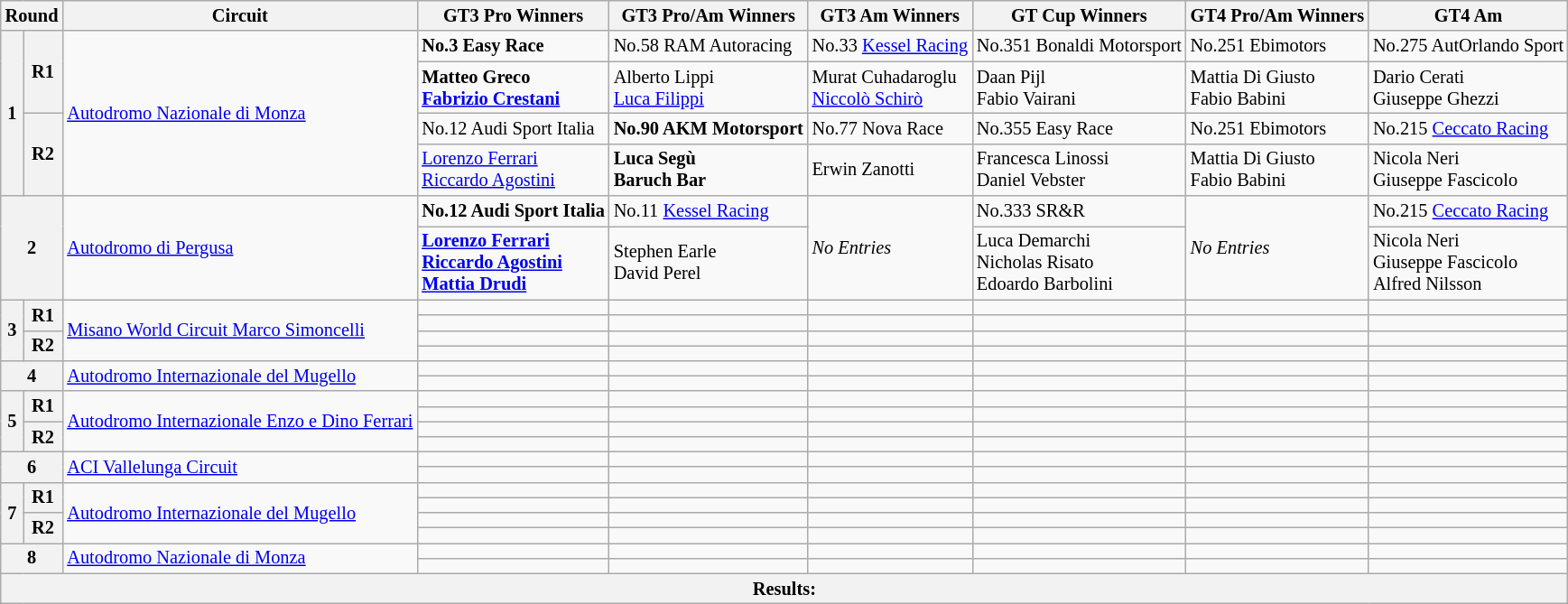<table class="wikitable" style="font-size:85%;">
<tr>
<th colspan=2>Round</th>
<th>Circuit</th>
<th>GT3 Pro Winners</th>
<th>GT3 Pro/Am Winners</th>
<th>GT3 Am Winners</th>
<th>GT Cup Winners</th>
<th>GT4 Pro/Am Winners</th>
<th>GT4 Am</th>
</tr>
<tr>
<th rowspan=4>1</th>
<th rowspan=2>R1</th>
<td rowspan=4><a href='#'>Autodromo Nazionale di Monza</a></td>
<td> <strong>No.3 Easy Race</strong></td>
<td> No.58 RAM Autoracing</td>
<td> No.33 <a href='#'>Kessel Racing</a></td>
<td> No.351 Bonaldi Motorsport</td>
<td> No.251 Ebimotors</td>
<td> No.275 AutOrlando Sport</td>
</tr>
<tr>
<td> <strong>Matteo Greco</strong><br> <strong><a href='#'>Fabrizio Crestani</a></strong></td>
<td> Alberto Lippi<br> <a href='#'>Luca Filippi</a></td>
<td> Murat Cuhadaroglu<br> <a href='#'>Niccolò Schirò</a></td>
<td> Daan Pijl<br> Fabio Vairani</td>
<td> Mattia Di Giusto<br> Fabio Babini</td>
<td> Dario Cerati<br> Giuseppe Ghezzi</td>
</tr>
<tr>
<th rowspan=2>R2</th>
<td> No.12 Audi Sport Italia</td>
<td> <strong>No.90 AKM Motorsport</strong></td>
<td> No.77 Nova Race</td>
<td> No.355 Easy Race</td>
<td> No.251 Ebimotors</td>
<td> No.215 <a href='#'>Ceccato Racing</a></td>
</tr>
<tr>
<td> <a href='#'>Lorenzo Ferrari</a><br> <a href='#'>Riccardo Agostini</a></td>
<td> <strong>Luca Segù</strong><br> <strong>Baruch Bar</strong></td>
<td> Erwin Zanotti</td>
<td> Francesca Linossi<br> Daniel Vebster</td>
<td> Mattia Di Giusto<br> Fabio Babini</td>
<td> Nicola Neri<br> Giuseppe Fascicolo</td>
</tr>
<tr>
<th colspan=2 rowspan=2>2</th>
<td rowspan=2><a href='#'>Autodromo di Pergusa</a></td>
<td> <strong>No.12 Audi Sport Italia</strong></td>
<td> No.11 <a href='#'>Kessel Racing</a></td>
<td rowspan=2><em>No Entries</em></td>
<td> No.333 SR&R</td>
<td rowspan=2><em>No Entries</em></td>
<td> No.215 <a href='#'>Ceccato Racing</a></td>
</tr>
<tr>
<td> <strong><a href='#'>Lorenzo Ferrari</a></strong><br> <strong><a href='#'>Riccardo Agostini</a></strong><br> <strong><a href='#'>Mattia Drudi</a></strong></td>
<td> Stephen Earle<br> David Perel</td>
<td> Luca Demarchi<br> Nicholas Risato<br> Edoardo Barbolini</td>
<td> Nicola Neri<br> Giuseppe Fascicolo<br> Alfred Nilsson</td>
</tr>
<tr>
<th rowspan=4>3</th>
<th rowspan=2>R1</th>
<td rowspan=4><a href='#'>Misano World Circuit Marco Simoncelli</a></td>
<td></td>
<td></td>
<td></td>
<td></td>
<td></td>
<td></td>
</tr>
<tr>
<td></td>
<td></td>
<td></td>
<td></td>
<td></td>
<td></td>
</tr>
<tr>
<th rowspan=2>R2</th>
<td></td>
<td></td>
<td></td>
<td></td>
<td></td>
<td></td>
</tr>
<tr>
<td></td>
<td></td>
<td></td>
<td></td>
<td></td>
<td></td>
</tr>
<tr>
<th colspan=2 rowspan=2>4</th>
<td rowspan=2><a href='#'>Autodromo Internazionale del Mugello</a></td>
<td></td>
<td></td>
<td></td>
<td></td>
<td></td>
<td></td>
</tr>
<tr>
<td></td>
<td></td>
<td></td>
<td></td>
<td></td>
<td></td>
</tr>
<tr>
<th rowspan=4>5</th>
<th rowspan=2>R1</th>
<td rowspan=4><a href='#'>Autodromo Internazionale Enzo e Dino Ferrari</a></td>
<td></td>
<td></td>
<td></td>
<td></td>
<td></td>
<td></td>
</tr>
<tr>
<td></td>
<td></td>
<td></td>
<td></td>
<td></td>
<td></td>
</tr>
<tr>
<th rowspan=2>R2</th>
<td></td>
<td></td>
<td></td>
<td></td>
<td></td>
<td></td>
</tr>
<tr>
<td></td>
<td></td>
<td></td>
<td></td>
<td></td>
<td></td>
</tr>
<tr>
<th colspan=2 rowspan=2>6</th>
<td rowspan=2><a href='#'>ACI Vallelunga Circuit</a></td>
<td></td>
<td></td>
<td></td>
<td></td>
<td></td>
<td></td>
</tr>
<tr>
<td></td>
<td></td>
<td></td>
<td></td>
<td></td>
<td></td>
</tr>
<tr>
<th rowspan=4>7</th>
<th rowspan=2>R1</th>
<td rowspan=4><a href='#'>Autodromo Internazionale del Mugello</a></td>
<td></td>
<td></td>
<td></td>
<td></td>
<td></td>
<td></td>
</tr>
<tr>
<td></td>
<td></td>
<td></td>
<td></td>
<td></td>
<td></td>
</tr>
<tr>
<th rowspan=2>R2</th>
<td></td>
<td></td>
<td></td>
<td></td>
<td></td>
<td></td>
</tr>
<tr>
<td></td>
<td></td>
<td></td>
<td></td>
<td></td>
<td></td>
</tr>
<tr>
<th colspan=2 rowspan=2>8</th>
<td rowspan=2><a href='#'>Autodromo Nazionale di Monza</a></td>
<td></td>
<td></td>
<td></td>
<td></td>
<td></td>
<td></td>
</tr>
<tr>
<td></td>
<td></td>
<td></td>
<td></td>
<td></td>
<td></td>
</tr>
<tr>
<th colspan=9>Results:</th>
</tr>
</table>
